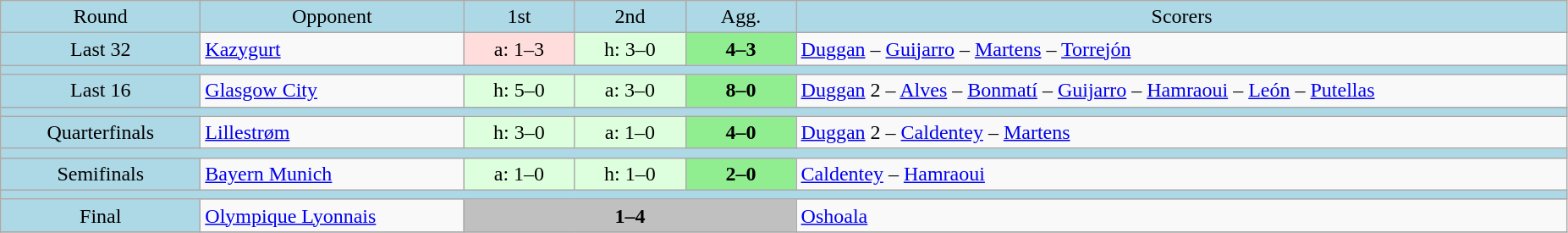<table class="wikitable" style="text-align:center">
<tr bgcolor=lightblue>
<td width=150px>Round</td>
<td width=200px>Opponent</td>
<td width=80px>1st</td>
<td width=80px>2nd</td>
<td width=80px>Agg.</td>
<td width=600px>Scorers</td>
</tr>
<tr>
<td bgcolor=lightblue>Last 32</td>
<td align=left> <a href='#'>Kazygurt</a></td>
<td bgcolor="#ffdddd">a: 1–3</td>
<td bgcolor="#ddffdd">h: 3–0</td>
<td bgcolor=lightgreen><strong>4–3</strong></td>
<td align=left><a href='#'>Duggan</a> – <a href='#'>Guijarro</a> – <a href='#'>Martens</a> – <a href='#'>Torrejón</a></td>
</tr>
<tr bgcolor=lightblue>
<td colspan=6></td>
</tr>
<tr>
<td bgcolor=lightblue>Last 16</td>
<td align=left> <a href='#'>Glasgow City</a></td>
<td bgcolor="#ddffdd">h: 5–0</td>
<td bgcolor="#ddffdd">a: 3–0</td>
<td bgcolor=lightgreen><strong>8–0</strong></td>
<td align=left><a href='#'>Duggan</a> 2 – <a href='#'>Alves</a> – <a href='#'>Bonmatí</a> – <a href='#'>Guijarro</a> – <a href='#'>Hamraoui</a> – <a href='#'>León</a> – <a href='#'>Putellas</a></td>
</tr>
<tr bgcolor=lightblue>
<td colspan=6></td>
</tr>
<tr>
<td bgcolor=lightblue>Quarterfinals</td>
<td align=left> <a href='#'>Lillestrøm</a></td>
<td bgcolor="#ddffdd">h: 3–0</td>
<td bgcolor="#ddffdd">a: 1–0</td>
<td bgcolor=lightgreen><strong>4–0</strong></td>
<td align=left><a href='#'>Duggan</a> 2 – <a href='#'>Caldentey</a> – <a href='#'>Martens</a></td>
</tr>
<tr bgcolor=lightblue>
<td colspan=6></td>
</tr>
<tr>
<td bgcolor=lightblue>Semifinals</td>
<td align=left> <a href='#'>Bayern Munich</a></td>
<td bgcolor="#ddffdd">a: 1–0</td>
<td bgcolor="#ddffdd">h: 1–0</td>
<td bgcolor=lightgreen><strong>2–0</strong></td>
<td align=left><a href='#'>Caldentey</a> – <a href='#'>Hamraoui</a></td>
</tr>
<tr bgcolor=lightblue>
<td colspan=6></td>
</tr>
<tr>
<td bgcolor=lightblue>Final</td>
<td align=left> <a href='#'>Olympique Lyonnais</a></td>
<td colspan=3 bgcolor=silver><strong>1–4</strong></td>
<td align=left><a href='#'>Oshoala</a></td>
</tr>
<tr>
</tr>
</table>
